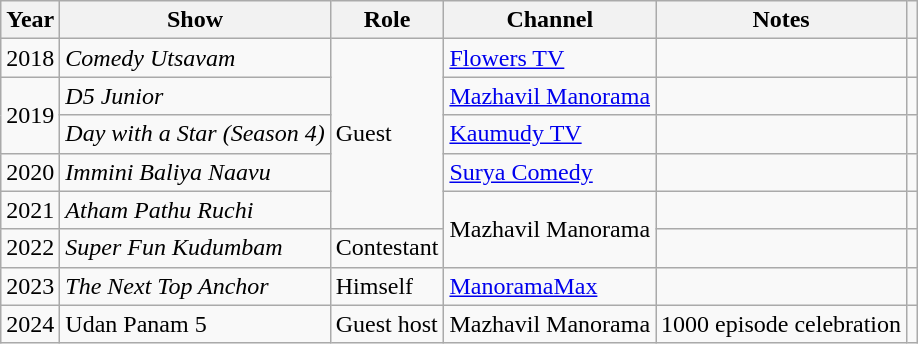<table class="wikitable sortable">
<tr>
<th>Year</th>
<th>Show</th>
<th>Role</th>
<th>Channel</th>
<th>Notes</th>
<th></th>
</tr>
<tr>
<td>2018</td>
<td><em>Comedy Utsavam</em></td>
<td rowspan="5">Guest</td>
<td><a href='#'>Flowers TV</a></td>
<td></td>
<td></td>
</tr>
<tr>
<td rowspan="2">2019</td>
<td><em> D5 Junior </em></td>
<td><a href='#'>Mazhavil Manorama</a></td>
<td></td>
<td></td>
</tr>
<tr>
<td><em>Day with a Star (Season 4)</em></td>
<td><a href='#'>Kaumudy TV</a></td>
<td></td>
<td></td>
</tr>
<tr>
<td>2020</td>
<td><em>Immini Baliya Naavu</em></td>
<td><a href='#'>Surya Comedy</a></td>
<td></td>
<td></td>
</tr>
<tr>
<td>2021</td>
<td><em>Atham Pathu Ruchi</em></td>
<td rowspan=2>Mazhavil Manorama</td>
<td></td>
<td></td>
</tr>
<tr>
<td>2022</td>
<td><em>Super  Fun Kudumbam</em></td>
<td>Contestant</td>
<td></td>
<td></td>
</tr>
<tr>
<td>2023</td>
<td><em>The Next Top Anchor</em></td>
<td>Himself</td>
<td><a href='#'>ManoramaMax</a></td>
<td></td>
<td></td>
</tr>
<tr>
<td>2024</td>
<td>Udan Panam 5</td>
<td>Guest host</td>
<td>Mazhavil Manorama</td>
<td>1000 episode celebration</td>
<td></td>
</tr>
</table>
